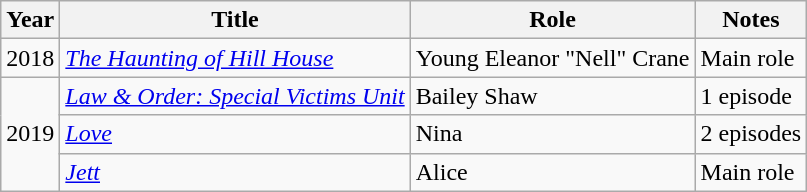<table class="wikitable sortable">
<tr>
<th>Year</th>
<th>Title</th>
<th>Role</th>
<th class="unsortable">Notes</th>
</tr>
<tr>
<td>2018</td>
<td><em><a href='#'>The Haunting of Hill House</a></em></td>
<td>Young Eleanor "Nell" Crane</td>
<td>Main role</td>
</tr>
<tr>
<td rowspan="3">2019</td>
<td><em><a href='#'>Law & Order: Special Victims Unit</a></em></td>
<td>Bailey Shaw</td>
<td>1 episode</td>
</tr>
<tr>
<td><em><a href='#'>Love</a></em></td>
<td>Nina</td>
<td>2 episodes</td>
</tr>
<tr>
<td><em><a href='#'>Jett</a></em></td>
<td>Alice</td>
<td>Main role</td>
</tr>
</table>
